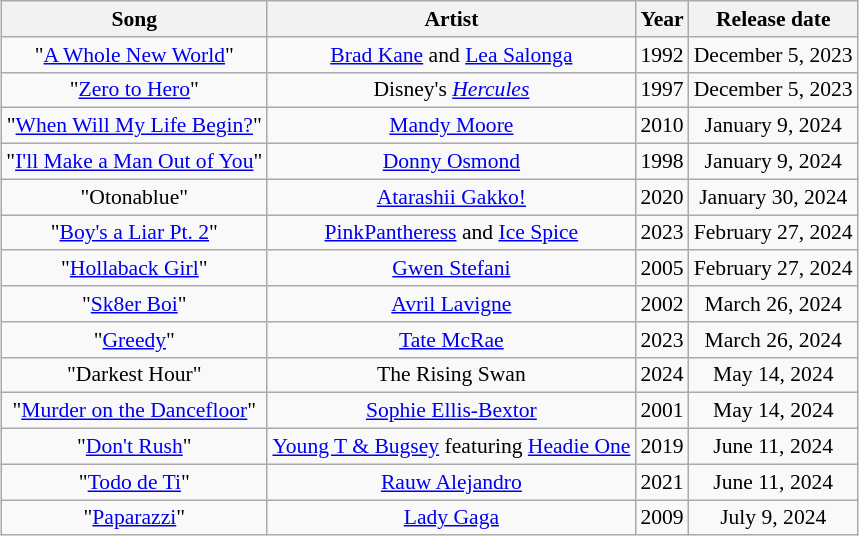<table class="wikitable sortable mw-collapsible mw-collapsed" style="font-size:90%; text-align:center; margin: 5px;">
<tr>
<th>Song</th>
<th>Artist</th>
<th>Year</th>
<th>Release date</th>
</tr>
<tr>
<td>"<a href='#'>A Whole New World</a>"</td>
<td><a href='#'>Brad Kane</a> and <a href='#'>Lea Salonga</a></td>
<td>1992</td>
<td>December 5, 2023</td>
</tr>
<tr>
<td>"<a href='#'>Zero to Hero</a>"</td>
<td>Disney's <em><a href='#'>Hercules</a></em></td>
<td>1997</td>
<td>December 5, 2023</td>
</tr>
<tr>
<td>"<a href='#'>When Will My Life Begin?</a>"</td>
<td><a href='#'>Mandy Moore</a></td>
<td>2010</td>
<td>January 9, 2024</td>
</tr>
<tr>
<td>"<a href='#'>I'll Make a Man Out of You</a>"</td>
<td><a href='#'>Donny Osmond</a></td>
<td>1998</td>
<td>January 9, 2024</td>
</tr>
<tr>
<td>"Otonablue"</td>
<td><a href='#'>Atarashii Gakko!</a></td>
<td>2020</td>
<td>January 30, 2024</td>
</tr>
<tr>
<td>"<a href='#'>Boy's a Liar Pt. 2</a>"</td>
<td><a href='#'>PinkPantheress</a> and <a href='#'>Ice Spice</a></td>
<td>2023</td>
<td>February 27, 2024</td>
</tr>
<tr>
<td>"<a href='#'>Hollaback Girl</a>"</td>
<td><a href='#'>Gwen Stefani</a></td>
<td>2005</td>
<td>February 27, 2024</td>
</tr>
<tr>
<td>"<a href='#'>Sk8er Boi</a>"</td>
<td><a href='#'>Avril Lavigne</a></td>
<td>2002</td>
<td>March 26, 2024</td>
</tr>
<tr>
<td>"<a href='#'>Greedy</a>"</td>
<td><a href='#'>Tate McRae</a></td>
<td>2023</td>
<td>March 26, 2024</td>
</tr>
<tr>
<td>"Darkest Hour"</td>
<td>The Rising Swan</td>
<td>2024</td>
<td>May 14, 2024</td>
</tr>
<tr>
<td>"<a href='#'>Murder on the Dancefloor</a>"</td>
<td><a href='#'>Sophie Ellis-Bextor</a></td>
<td>2001</td>
<td>May 14, 2024</td>
</tr>
<tr>
<td>"<a href='#'>Don't Rush</a>"</td>
<td><a href='#'>Young T & Bugsey</a> featuring <a href='#'>Headie One</a></td>
<td>2019</td>
<td>June 11, 2024</td>
</tr>
<tr>
<td>"<a href='#'>Todo de Ti</a>"</td>
<td><a href='#'>Rauw Alejandro</a></td>
<td>2021</td>
<td>June 11, 2024</td>
</tr>
<tr>
<td>"<a href='#'>Paparazzi</a>"</td>
<td><a href='#'>Lady Gaga</a></td>
<td>2009</td>
<td>July 9, 2024</td>
</tr>
</table>
